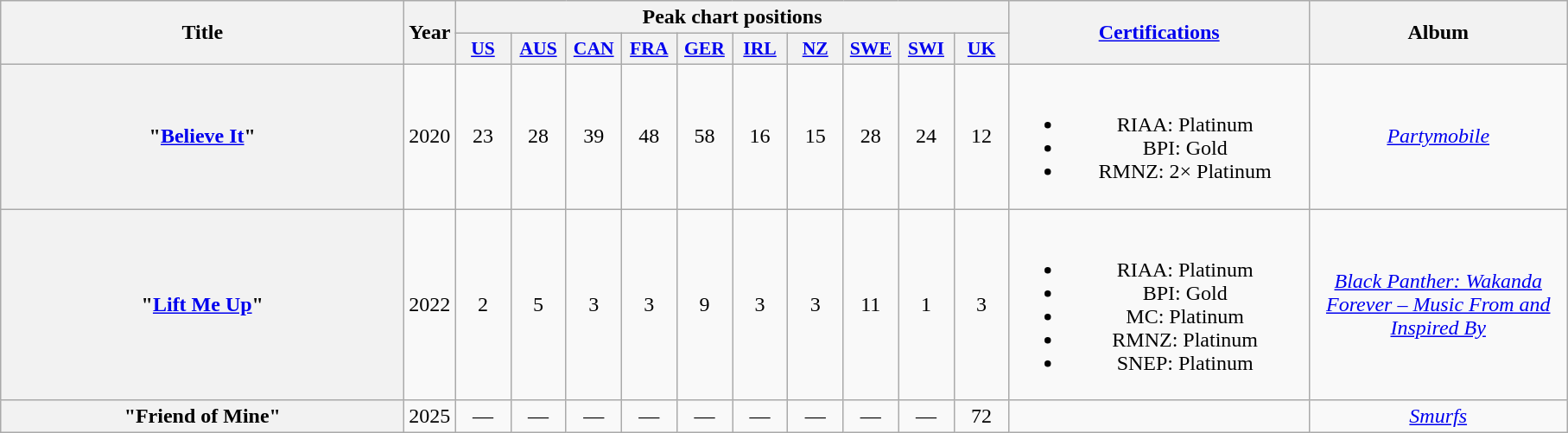<table class="wikitable plainrowheaders" style="text-align:center;" border="1">
<tr>
<th scope="col" rowspan="2" style="width:19em;">Title</th>
<th scope="col" rowspan="2">Year</th>
<th colspan="10">Peak chart positions</th>
<th scope="col" rowspan="2" style="width:14em;"><a href='#'>Certifications</a></th>
<th scope="col" rowspan="2" style="width:12em;">Album</th>
</tr>
<tr>
<th scope="col" style="width:2.5em;font-size:90%;"><a href='#'>US</a><br></th>
<th scope="col" style="width:2.5em;font-size:90%;"><a href='#'>AUS</a><br></th>
<th scope="col" style="width:2.5em;font-size:90%;"><a href='#'>CAN</a><br></th>
<th scope="col" style="width:2.5em;font-size:90%;"><a href='#'>FRA</a><br></th>
<th scope="col" style="width:2.5em;font-size:90%;"><a href='#'>GER</a><br></th>
<th scope="col" style="width:2.5em;font-size:90%;"><a href='#'>IRL</a><br></th>
<th scope="col" style="width:2.5em;font-size:90%;"><a href='#'>NZ</a><br></th>
<th scope="col" style="width:2.5em;font-size:90%;"><a href='#'>SWE</a><br></th>
<th scope="col" style="width:2.5em;font-size:90%;"><a href='#'>SWI</a><br></th>
<th scope="col" style="width:2.5em;font-size:90%;"><a href='#'>UK</a><br></th>
</tr>
<tr>
<th scope="row">"<a href='#'>Believe It</a>"<br></th>
<td>2020</td>
<td>23</td>
<td>28</td>
<td>39</td>
<td>48</td>
<td>58</td>
<td>16</td>
<td>15</td>
<td>28</td>
<td>24</td>
<td>12</td>
<td><br><ul><li>RIAA: Platinum</li><li>BPI: Gold</li><li>RMNZ: 2× Platinum</li></ul></td>
<td><em><a href='#'>Partymobile</a></em></td>
</tr>
<tr>
<th scope="row">"<a href='#'>Lift Me Up</a>"</th>
<td>2022</td>
<td>2</td>
<td>5</td>
<td>3</td>
<td>3</td>
<td>9</td>
<td>3</td>
<td>3</td>
<td>11</td>
<td>1</td>
<td>3</td>
<td><br><ul><li>RIAA: Platinum</li><li>BPI: Gold</li><li>MC: Platinum</li><li>RMNZ: Platinum</li><li>SNEP: Platinum</li></ul></td>
<td><em><a href='#'>Black Panther: Wakanda Forever – Music From and Inspired By</a></em></td>
</tr>
<tr>
<th scope="row">"Friend of Mine"</th>
<td>2025</td>
<td>—</td>
<td>—</td>
<td>—</td>
<td>—</td>
<td>—</td>
<td>—</td>
<td>—</td>
<td>—</td>
<td>—</td>
<td>72</td>
<td></td>
<td><em><a href='#'>Smurfs</a></em></td>
</tr>
</table>
